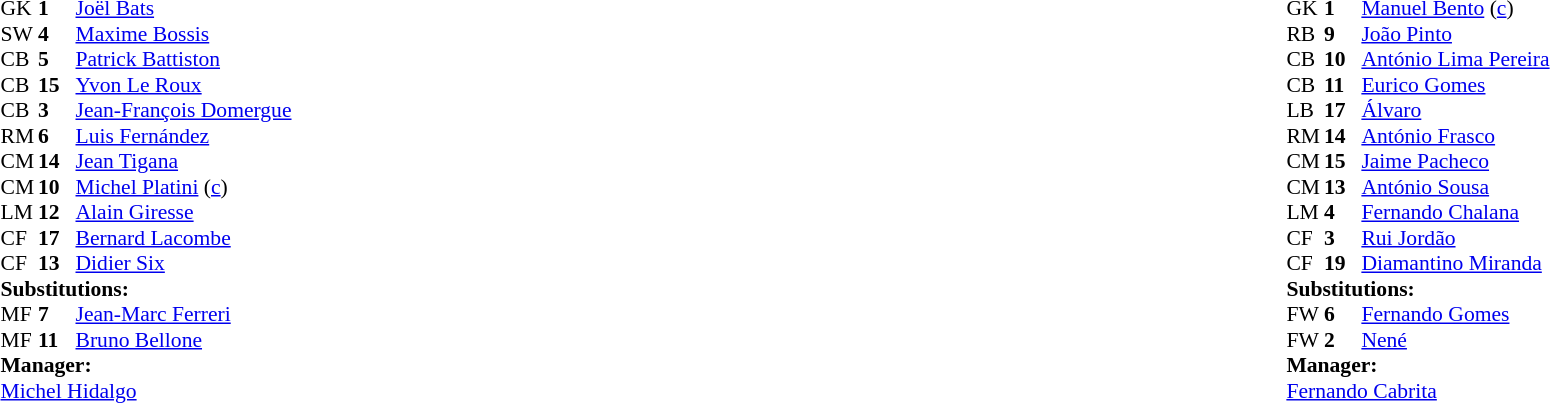<table style="width:100%;">
<tr>
<td style="vertical-align:top; width:40%;"><br><table style="font-size:90%" cellspacing="0" cellpadding="0">
<tr>
<th width="25"></th>
<th width="25"></th>
</tr>
<tr>
<td>GK</td>
<td><strong>1</strong></td>
<td><a href='#'>Joël Bats</a></td>
</tr>
<tr>
<td>SW</td>
<td><strong>4</strong></td>
<td><a href='#'>Maxime Bossis</a></td>
</tr>
<tr>
<td>CB</td>
<td><strong>5</strong></td>
<td><a href='#'>Patrick Battiston</a></td>
</tr>
<tr>
<td>CB</td>
<td><strong>15</strong></td>
<td><a href='#'>Yvon Le Roux</a></td>
</tr>
<tr>
<td>CB</td>
<td><strong>3</strong></td>
<td><a href='#'>Jean-François Domergue</a></td>
</tr>
<tr>
<td>RM</td>
<td><strong>6</strong></td>
<td><a href='#'>Luis Fernández</a></td>
</tr>
<tr>
<td>CM</td>
<td><strong>14</strong></td>
<td><a href='#'>Jean Tigana</a></td>
</tr>
<tr>
<td>CM</td>
<td><strong>10</strong></td>
<td><a href='#'>Michel Platini</a> (<a href='#'>c</a>)</td>
</tr>
<tr>
<td>LM</td>
<td><strong>12</strong></td>
<td><a href='#'>Alain Giresse</a></td>
</tr>
<tr>
<td>CF</td>
<td><strong>17</strong></td>
<td><a href='#'>Bernard Lacombe</a></td>
<td></td>
<td></td>
</tr>
<tr>
<td>CF</td>
<td><strong>13</strong></td>
<td><a href='#'>Didier Six</a></td>
<td></td>
<td></td>
</tr>
<tr>
<td colspan=3><strong>Substitutions:</strong></td>
</tr>
<tr>
<td>MF</td>
<td><strong>7</strong></td>
<td><a href='#'>Jean-Marc Ferreri</a></td>
<td></td>
<td></td>
</tr>
<tr>
<td>MF</td>
<td><strong>11</strong></td>
<td><a href='#'>Bruno Bellone</a></td>
<td></td>
<td></td>
</tr>
<tr>
<td colspan=3><strong>Manager:</strong></td>
</tr>
<tr>
<td colspan=3><a href='#'>Michel Hidalgo</a></td>
</tr>
</table>
</td>
<td valign="top"></td>
<td style="vertical-align:top; width:50%;"><br><table style="font-size:90%; margin:auto;" cellspacing="0" cellpadding="0">
<tr>
<th width=25></th>
<th width=25></th>
</tr>
<tr>
<td>GK</td>
<td><strong>1</strong></td>
<td><a href='#'>Manuel Bento</a> (<a href='#'>c</a>)</td>
</tr>
<tr>
<td>RB</td>
<td><strong>9</strong></td>
<td><a href='#'>João Pinto</a></td>
</tr>
<tr>
<td>CB</td>
<td><strong>10</strong></td>
<td><a href='#'>António Lima Pereira</a></td>
<td></td>
</tr>
<tr>
<td>CB</td>
<td><strong>11</strong></td>
<td><a href='#'>Eurico Gomes</a></td>
<td></td>
</tr>
<tr>
<td>LB</td>
<td><strong>17</strong></td>
<td><a href='#'>Álvaro</a></td>
</tr>
<tr>
<td>RM</td>
<td><strong>14</strong></td>
<td><a href='#'>António Frasco</a></td>
</tr>
<tr>
<td>CM</td>
<td><strong>15</strong></td>
<td><a href='#'>Jaime Pacheco</a></td>
</tr>
<tr>
<td>CM</td>
<td><strong>13</strong></td>
<td><a href='#'>António Sousa</a></td>
<td></td>
<td></td>
</tr>
<tr>
<td>LM</td>
<td><strong>4</strong></td>
<td><a href='#'>Fernando Chalana</a></td>
</tr>
<tr>
<td>CF</td>
<td><strong>3</strong></td>
<td><a href='#'>Rui Jordão</a></td>
</tr>
<tr>
<td>CF</td>
<td><strong>19</strong></td>
<td><a href='#'>Diamantino Miranda</a></td>
<td></td>
<td></td>
</tr>
<tr>
<td colspan=3><strong>Substitutions:</strong></td>
</tr>
<tr>
<td>FW</td>
<td><strong>6</strong></td>
<td><a href='#'>Fernando Gomes</a></td>
<td></td>
<td></td>
</tr>
<tr>
<td>FW</td>
<td><strong>2</strong></td>
<td><a href='#'>Nené</a></td>
<td></td>
<td></td>
</tr>
<tr>
<td colspan=3><strong>Manager:</strong></td>
</tr>
<tr>
<td colspan=3><a href='#'>Fernando Cabrita</a></td>
</tr>
</table>
</td>
</tr>
</table>
